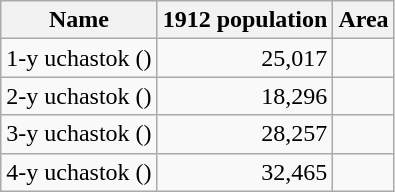<table class="wikitable sortable">
<tr>
<th>Name</th>
<th>1912 population</th>
<th>Area</th>
</tr>
<tr>
<td>1-y uchastok ()</td>
<td align="right">25,017</td>
<td></td>
</tr>
<tr>
<td>2-y uchastok ()</td>
<td align="right">18,296</td>
<td></td>
</tr>
<tr>
<td>3-y uchastok ()</td>
<td align="right">28,257</td>
<td></td>
</tr>
<tr>
<td>4-y uchastok ()</td>
<td align="right">32,465</td>
<td></td>
</tr>
</table>
